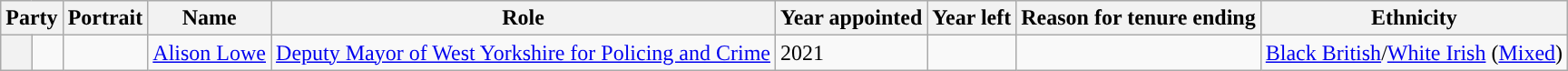<table class="wikitable sortable">
<tr>
<th colspan="2">Party</th>
<th>Portrait</th>
<th>Name</th>
<th>Role</th>
<th>Year appointed</th>
<th>Year left</th>
<th>Reason for tenure ending</th>
<th>Ethnicity</th>
</tr>
<tr>
<th style="background-color: "></th>
<td></td>
<td></td>
<td><a href='#'>Alison Lowe</a></td>
<td><a href='#'>Deputy Mayor of West Yorkshire for Policing and Crime</a></td>
<td>2021</td>
<td></td>
<td></td>
<td><a href='#'>Black British</a>/<a href='#'>White Irish</a> (<a href='#'>Mixed</a>)</td>
</tr>
</table>
